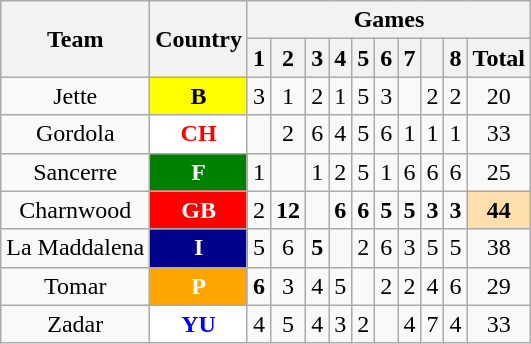<table class="wikitable plainrowheaders" style="text-align:center;">
<tr>
<th rowspan=2>Team</th>
<th rowspan=2>Country</th>
<th colspan=10>Games</th>
</tr>
<tr>
<th>1</th>
<th>2</th>
<th>3</th>
<th>4</th>
<th>5</th>
<th>6</th>
<th>7</th>
<th></th>
<th>8</th>
<th>Total</th>
</tr>
<tr>
<td>Jette</td>
<td style="background:yellow"><strong>B</strong></td>
<td>3</td>
<td>1</td>
<td>2</td>
<td>1</td>
<td>5</td>
<td>3</td>
<td></td>
<td>2</td>
<td>2</td>
<td>20</td>
</tr>
<tr>
<td>Gordola</td>
<td style="background:white; color: red"><strong>CH</strong></td>
<td></td>
<td>2</td>
<td>6</td>
<td>4</td>
<td>5</td>
<td>6</td>
<td>1</td>
<td>1</td>
<td>1</td>
<td>33</td>
</tr>
<tr>
<td>Sancerre</td>
<td style="background:green; color: white"><strong>F</strong></td>
<td>1</td>
<td></td>
<td>1</td>
<td>2</td>
<td>5</td>
<td>1</td>
<td>6</td>
<td>6</td>
<td>6</td>
<td>25</td>
</tr>
<tr>
<td>Charnwood</td>
<td style="background:red; color: white"><strong>GB</strong></td>
<td>2</td>
<td><strong>12</strong></td>
<td></td>
<td><strong>6</strong></td>
<td><strong>6</strong></td>
<td><strong>5</strong></td>
<td><strong>5</strong></td>
<td><strong>3</strong></td>
<td><strong>3</strong></td>
<td style="font-weight:bold; background:NavajoWhite;">44</td>
</tr>
<tr>
<td>La Maddalena</td>
<td style="background:darkblue; color: white"><strong>I</strong></td>
<td>5</td>
<td>6</td>
<td><strong>5</strong></td>
<td></td>
<td>2</td>
<td>6</td>
<td>3</td>
<td>5</td>
<td>5</td>
<td>38</td>
</tr>
<tr>
<td>Tomar</td>
<td style="background:orange; color: white"><strong>P</strong></td>
<td><strong>6</strong></td>
<td>3</td>
<td>4</td>
<td>5</td>
<td></td>
<td>2</td>
<td>2</td>
<td>4</td>
<td>6</td>
<td>29</td>
</tr>
<tr>
<td>Zadar</td>
<td style="background:white; color:blue"><strong>YU</strong></td>
<td>4</td>
<td>5</td>
<td>4</td>
<td>3</td>
<td>2</td>
<td></td>
<td>4</td>
<td>7</td>
<td>4</td>
<td>33</td>
</tr>
</table>
